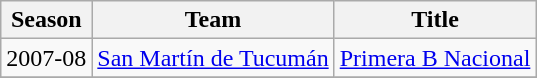<table class="wikitable">
<tr>
<th>Season</th>
<th>Team</th>
<th>Title</th>
</tr>
<tr>
<td>2007-08</td>
<td><a href='#'>San Martín de Tucumán</a></td>
<td><a href='#'>Primera B Nacional</a></td>
</tr>
<tr>
</tr>
</table>
